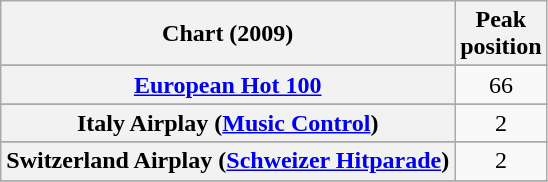<table class="wikitable sortable plainrowheaders">
<tr>
<th>Chart (2009)</th>
<th>Peak<br>position</th>
</tr>
<tr>
</tr>
<tr>
</tr>
<tr>
</tr>
<tr>
<th scope="row"><a href='#'>European Hot 100</a></th>
<td align="center">66</td>
</tr>
<tr>
</tr>
<tr>
</tr>
<tr>
<th scope="row">Italy Airplay (<a href='#'>Music Control</a>)</th>
<td style="text-align:center;">2</td>
</tr>
<tr>
</tr>
<tr>
</tr>
<tr>
<th scope="row">Switzerland Airplay (<a href='#'>Schweizer Hitparade</a>)</th>
<td style="text-align:center;">2</td>
</tr>
<tr>
</tr>
</table>
